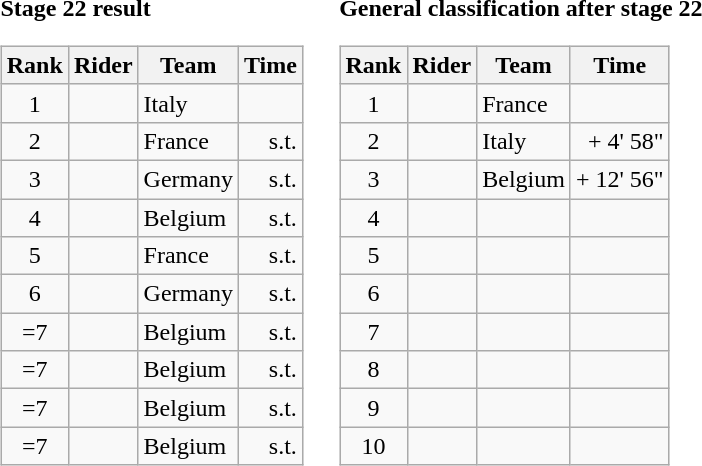<table>
<tr>
<td><strong>Stage 22 result</strong><br><table class="wikitable">
<tr>
<th scope="col">Rank</th>
<th scope="col">Rider</th>
<th scope="col">Team</th>
<th scope="col">Time</th>
</tr>
<tr>
<td style="text-align:center;">1</td>
<td></td>
<td>Italy</td>
<td style="text-align:right;"></td>
</tr>
<tr>
<td style="text-align:center;">2</td>
<td></td>
<td>France</td>
<td style="text-align:right;">s.t.</td>
</tr>
<tr>
<td style="text-align:center;">3</td>
<td></td>
<td>Germany</td>
<td style="text-align:right;">s.t.</td>
</tr>
<tr>
<td style="text-align:center;">4</td>
<td></td>
<td>Belgium</td>
<td style="text-align:right;">s.t.</td>
</tr>
<tr>
<td style="text-align:center;">5</td>
<td></td>
<td>France</td>
<td style="text-align:right;">s.t.</td>
</tr>
<tr>
<td style="text-align:center;">6</td>
<td></td>
<td>Germany</td>
<td style="text-align:right;">s.t.</td>
</tr>
<tr>
<td style="text-align:center;">=7</td>
<td></td>
<td>Belgium</td>
<td style="text-align:right;">s.t.</td>
</tr>
<tr>
<td style="text-align:center;">=7</td>
<td></td>
<td>Belgium</td>
<td style="text-align:right;">s.t.</td>
</tr>
<tr>
<td style="text-align:center;">=7</td>
<td></td>
<td>Belgium</td>
<td style="text-align:right;">s.t.</td>
</tr>
<tr>
<td style="text-align:center;">=7</td>
<td></td>
<td>Belgium</td>
<td style="text-align:right;">s.t.</td>
</tr>
</table>
</td>
<td></td>
<td><strong>General classification after stage 22</strong><br><table class="wikitable">
<tr>
<th scope="col">Rank</th>
<th scope="col">Rider</th>
<th scope="col">Team</th>
<th scope="col">Time</th>
</tr>
<tr>
<td style="text-align:center;">1</td>
<td></td>
<td>France</td>
<td style="text-align:right;"></td>
</tr>
<tr>
<td style="text-align:center;">2</td>
<td></td>
<td>Italy</td>
<td style="text-align:right;">+ 4' 58"</td>
</tr>
<tr>
<td style="text-align:center;">3</td>
<td></td>
<td>Belgium</td>
<td style="text-align:right;">+ 12' 56"</td>
</tr>
<tr>
<td style="text-align:center;">4</td>
<td></td>
<td></td>
<td></td>
</tr>
<tr>
<td style="text-align:center;">5</td>
<td></td>
<td></td>
<td></td>
</tr>
<tr>
<td style="text-align:center;">6</td>
<td></td>
<td></td>
<td></td>
</tr>
<tr>
<td style="text-align:center;">7</td>
<td></td>
<td></td>
<td></td>
</tr>
<tr>
<td style="text-align:center;">8</td>
<td></td>
<td></td>
<td></td>
</tr>
<tr>
<td style="text-align:center;">9</td>
<td></td>
<td></td>
<td></td>
</tr>
<tr>
<td style="text-align:center;">10</td>
<td></td>
<td></td>
<td></td>
</tr>
</table>
</td>
</tr>
</table>
